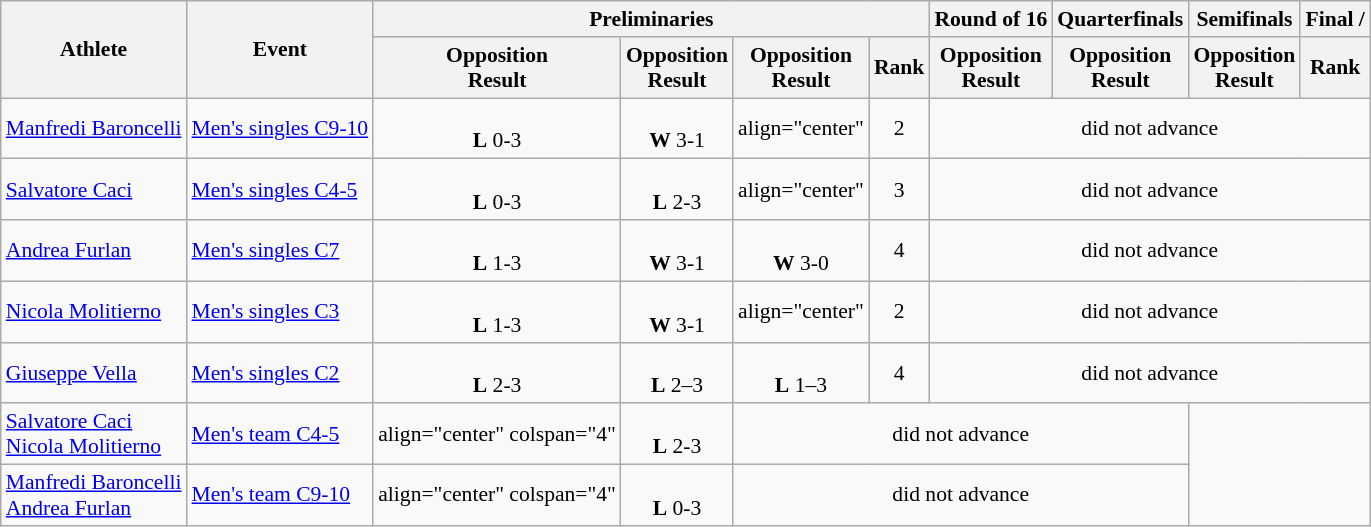<table class=wikitable style="font-size:90%">
<tr>
<th rowspan="2">Athlete</th>
<th rowspan="2">Event</th>
<th colspan="4">Preliminaries</th>
<th>Round of 16</th>
<th>Quarterfinals</th>
<th>Semifinals</th>
<th colspan="2">Final / </th>
</tr>
<tr>
<th>Opposition<br>Result</th>
<th>Opposition<br>Result</th>
<th>Opposition<br>Result</th>
<th>Rank</th>
<th>Opposition<br>Result</th>
<th>Opposition<br>Result</th>
<th>Opposition<br>Result</th>
<th>Rank</th>
</tr>
<tr>
<td><a href='#'>Manfredi Baroncelli</a></td>
<td><a href='#'>Men's singles C9-10</a></td>
<td align="center"><br><strong>L</strong> 0-3</td>
<td align="center"><br><strong>W</strong> 3-1</td>
<td>align="center" </td>
<td align="center">2</td>
<td align="center" colspan="5">did not advance</td>
</tr>
<tr>
<td><a href='#'>Salvatore Caci</a></td>
<td><a href='#'>Men's singles C4-5</a></td>
<td align="center"><br><strong>L</strong> 0-3</td>
<td align="center"><br><strong>L</strong> 2-3</td>
<td>align="center" </td>
<td align="center">3</td>
<td align="center" colspan="5">did not advance</td>
</tr>
<tr>
<td><a href='#'>Andrea Furlan</a></td>
<td><a href='#'>Men's singles C7</a></td>
<td align="center"><br><strong>L</strong> 1-3</td>
<td align="center"><br><strong>W</strong> 3-1</td>
<td align="center"><br><strong>W</strong> 3-0</td>
<td align="center">4</td>
<td align="center" colspan="5">did not advance</td>
</tr>
<tr>
<td><a href='#'>Nicola Molitierno</a></td>
<td><a href='#'>Men's singles C3</a></td>
<td align="center"><br><strong>L</strong> 1-3</td>
<td align="center"><br><strong>W</strong> 3-1</td>
<td>align="center" </td>
<td align="center">2</td>
<td align="center" colspan="5">did not advance</td>
</tr>
<tr>
<td><a href='#'>Giuseppe Vella</a></td>
<td><a href='#'>Men's singles C2</a></td>
<td align="center"><br><strong>L</strong> 2-3</td>
<td align="center"><br><strong>L</strong> 2–3</td>
<td align="center"><br><strong>L</strong> 1–3</td>
<td align="center">4</td>
<td align="center" colspan="5">did not advance</td>
</tr>
<tr>
<td><a href='#'>Salvatore Caci</a><br> <a href='#'>Nicola Molitierno</a></td>
<td><a href='#'>Men's team C4-5</a></td>
<td>align="center" colspan="4" </td>
<td align="center"><br><strong>L</strong> 2-3</td>
<td align="center" colspan="4">did not advance</td>
</tr>
<tr>
<td><a href='#'>Manfredi Baroncelli</a><br> <a href='#'>Andrea Furlan</a></td>
<td><a href='#'>Men's team C9-10</a></td>
<td>align="center" colspan="4" </td>
<td align="center"><br><strong>L</strong> 0-3</td>
<td align="center" colspan="4">did not advance</td>
</tr>
</table>
